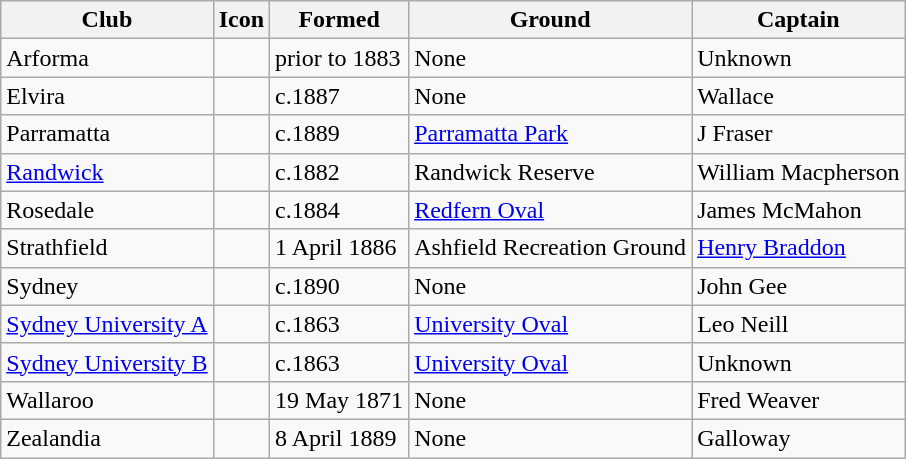<table class="wikitable">
<tr>
<th>Club</th>
<th>Icon</th>
<th>Formed</th>
<th>Ground</th>
<th>Captain</th>
</tr>
<tr>
<td>Arforma</td>
<td></td>
<td>prior to 1883</td>
<td>None</td>
<td>Unknown</td>
</tr>
<tr>
<td>Elvira</td>
<td></td>
<td>c.1887</td>
<td>None</td>
<td>Wallace</td>
</tr>
<tr>
<td>Parramatta</td>
<td></td>
<td>c.1889</td>
<td><a href='#'>Parramatta Park</a></td>
<td>J Fraser</td>
</tr>
<tr>
<td><a href='#'>Randwick</a></td>
<td></td>
<td>c.1882</td>
<td>Randwick Reserve</td>
<td>William Macpherson</td>
</tr>
<tr>
<td>Rosedale</td>
<td></td>
<td>c.1884</td>
<td><a href='#'>Redfern Oval</a></td>
<td>James McMahon</td>
</tr>
<tr>
<td>Strathfield</td>
<td></td>
<td>1 April 1886</td>
<td>Ashfield Recreation Ground</td>
<td><a href='#'>Henry Braddon</a></td>
</tr>
<tr>
<td>Sydney</td>
<td></td>
<td>c.1890</td>
<td>None</td>
<td>John Gee</td>
</tr>
<tr>
<td><a href='#'>Sydney University A</a></td>
<td></td>
<td>c.1863</td>
<td><a href='#'>University Oval</a></td>
<td>Leo Neill</td>
</tr>
<tr>
<td><a href='#'>Sydney University B</a></td>
<td></td>
<td>c.1863</td>
<td><a href='#'>University Oval</a></td>
<td>Unknown</td>
</tr>
<tr>
<td>Wallaroo</td>
<td></td>
<td>19 May 1871</td>
<td>None</td>
<td>Fred Weaver</td>
</tr>
<tr>
<td>Zealandia</td>
<td></td>
<td>8 April 1889</td>
<td>None</td>
<td>Galloway</td>
</tr>
</table>
